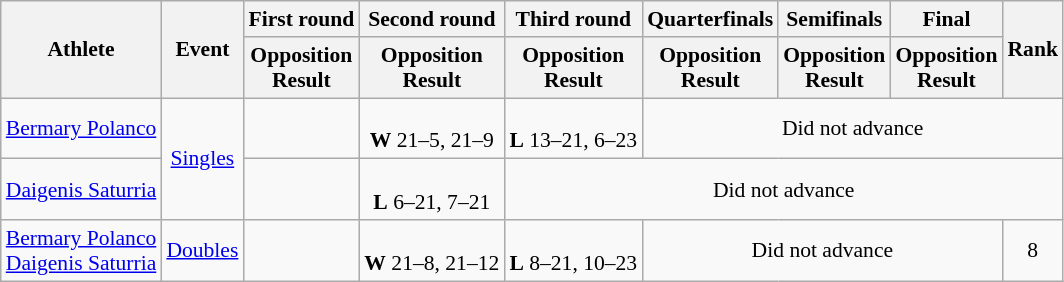<table class="wikitable" style="font-size:90%">
<tr>
<th rowspan="2">Athlete</th>
<th rowspan="2">Event</th>
<th>First round</th>
<th>Second round</th>
<th>Third round</th>
<th>Quarterfinals</th>
<th>Semifinals</th>
<th>Final</th>
<th rowspan="2">Rank</th>
</tr>
<tr>
<th>Opposition<br>Result</th>
<th>Opposition<br>Result</th>
<th>Opposition<br>Result</th>
<th>Opposition<br>Result</th>
<th>Opposition<br>Result</th>
<th>Opposition<br>Result</th>
</tr>
<tr align=center>
<td><a href='#'>Bermary Polanco</a></td>
<td rowspan="2"><a href='#'>Singles</a></td>
<td align=center></td>
<td><br><strong>W</strong> 21–5, 21–9</td>
<td><br><strong>L</strong> 13–21, 6–23</td>
<td colspan=4>Did not advance</td>
</tr>
<tr align=center>
<td><a href='#'>Daigenis Saturria</a></td>
<td></td>
<td align=center><br><strong>L</strong> 6–21, 7–21</td>
<td colspan=5>Did not advance</td>
</tr>
<tr align=center>
<td><a href='#'>Bermary Polanco</a><br><a href='#'>Daigenis Saturria</a></td>
<td><a href='#'>Doubles</a></td>
<td></td>
<td align=center><br><strong>W</strong> 21–8, 21–12</td>
<td align=center><br><strong>L</strong> 8–21, 10–23</td>
<td colspan=3>Did not advance</td>
<td>8</td>
</tr>
</table>
